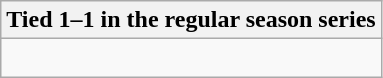<table class="wikitable collapsible collapsed">
<tr>
<th>Tied 1–1 in the regular season series</th>
</tr>
<tr>
<td><br>
</td>
</tr>
</table>
